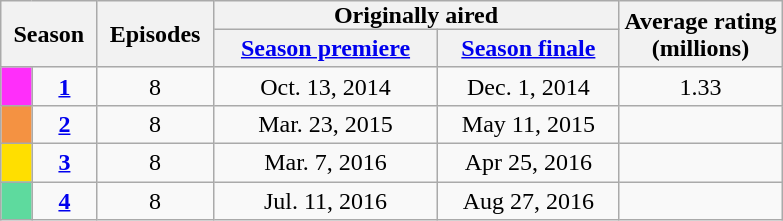<table class="wikitable" style="text-align:center">
<tr>
<th style="padding:0 8px;" colspan="2" rowspan="2">Season</th>
<th style="padding:0 8px;" rowspan="2">Episodes</th>
<th style="padding:0 80px;" colspan="2">Originally aired</th>
<th scope="col" rowspan="2">Average rating<br>(millions)</th>
</tr>
<tr>
<th><a href='#'>Season premiere</a></th>
<th><a href='#'>Season finale</a></th>
</tr>
<tr>
<td style="background:#FF2EFA; height:10px;"></td>
<td><strong><a href='#'>1</a></strong></td>
<td>8</td>
<td>Oct. 13, 2014</td>
<td>Dec. 1, 2014</td>
<td>1.33</td>
</tr>
<tr>
<td style="background:#f49242; height:10px;"></td>
<td><strong><a href='#'>2</a></strong></td>
<td>8</td>
<td>Mar. 23, 2015</td>
<td>May 11, 2015</td>
<td></td>
</tr>
<tr>
<td style="background:#FFDF00; height:10px;"></td>
<td><strong><a href='#'>3</a></strong></td>
<td>8</td>
<td>Mar. 7, 2016</td>
<td>Apr 25, 2016</td>
<td></td>
</tr>
<tr>
<td style="background:#5EDA9E;" height="10px"></td>
<td><strong><a href='#'>4</a></strong></td>
<td>8</td>
<td>Jul. 11, 2016</td>
<td>Aug 27, 2016</td>
<td></td>
</tr>
</table>
